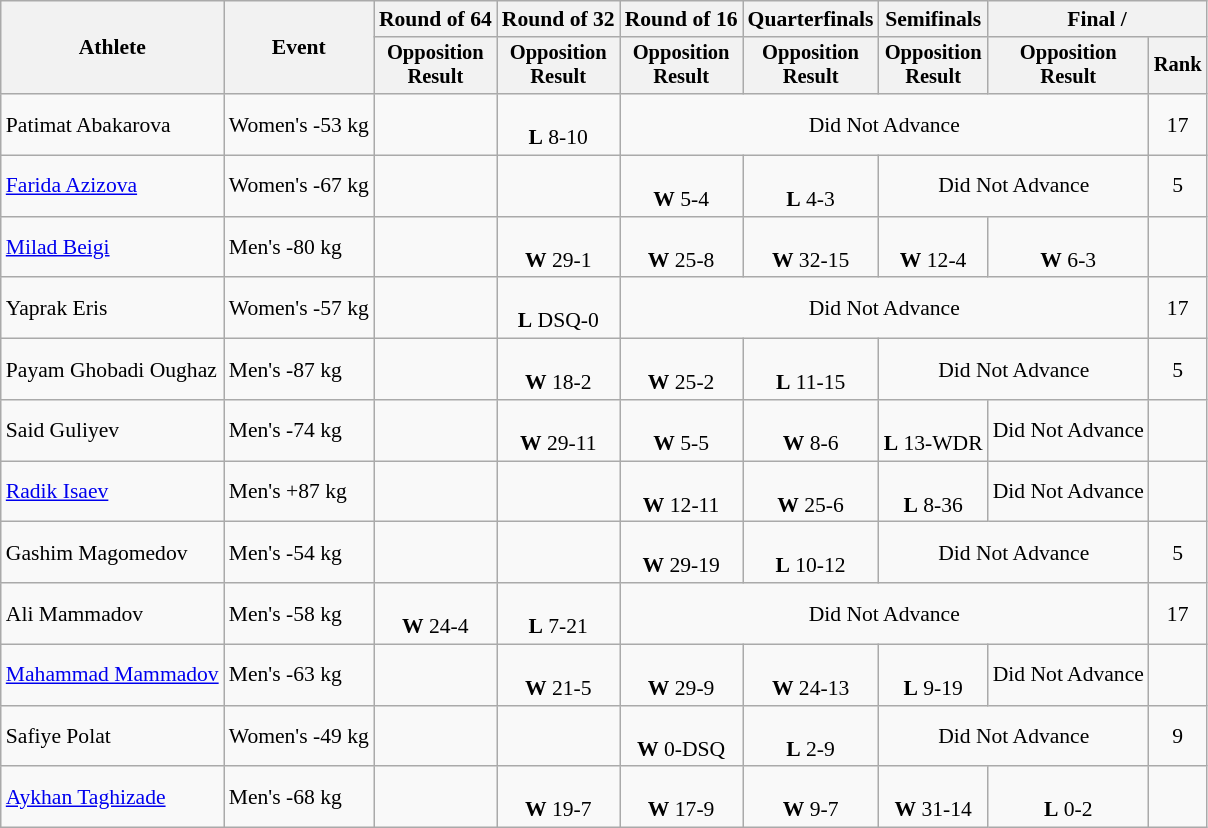<table class="wikitable" style="font-size:90%">
<tr>
<th rowspan="2">Athlete</th>
<th rowspan="2">Event</th>
<th>Round of 64</th>
<th>Round of 32</th>
<th>Round of 16</th>
<th>Quarterfinals</th>
<th>Semifinals</th>
<th colspan=2>Final / </th>
</tr>
<tr style="font-size:95%">
<th>Opposition<br>Result</th>
<th>Opposition<br>Result</th>
<th>Opposition<br>Result</th>
<th>Opposition<br>Result</th>
<th>Opposition<br>Result</th>
<th>Opposition<br>Result</th>
<th>Rank</th>
</tr>
<tr align=center>
<td align=left>Patimat Abakarova</td>
<td align=left>Women's -53 kg</td>
<td></td>
<td><br><strong>L</strong> 8-10</td>
<td colspan=4>Did Not Advance</td>
<td>17</td>
</tr>
<tr align=center>
<td align=left><a href='#'>Farida Azizova</a></td>
<td align=left>Women's -67 kg</td>
<td></td>
<td></td>
<td><br><strong>W</strong> 5-4</td>
<td><br><strong>L</strong> 4-3</td>
<td colspan=2>Did Not Advance</td>
<td>5</td>
</tr>
<tr align=center>
<td align=left><a href='#'>Milad Beigi</a></td>
<td align=left>Men's -80 kg</td>
<td></td>
<td><br><strong>W</strong> 29-1</td>
<td><br><strong>W</strong> 25-8</td>
<td><br><strong>W</strong> 32-15</td>
<td><br><strong>W</strong> 12-4</td>
<td><br><strong>W</strong> 6-3</td>
<td></td>
</tr>
<tr align=center>
<td align=left>Yaprak Eris</td>
<td align=left>Women's -57 kg</td>
<td></td>
<td><br><strong>L</strong> DSQ-0</td>
<td colspan=4>Did Not Advance</td>
<td>17</td>
</tr>
<tr align=center>
<td align=left>Payam Ghobadi Oughaz</td>
<td align=left>Men's -87 kg</td>
<td></td>
<td><br><strong>W</strong> 18-2</td>
<td><br><strong>W</strong> 25-2</td>
<td><br><strong>L</strong> 11-15</td>
<td colspan=2>Did Not Advance</td>
<td>5</td>
</tr>
<tr align=center>
<td align=left>Said Guliyev</td>
<td align=left>Men's -74 kg</td>
<td></td>
<td><br><strong>W</strong> 29-11</td>
<td><br><strong>W</strong> 5-5</td>
<td><br><strong>W</strong> 8-6</td>
<td><br><strong>L</strong> 13-WDR</td>
<td>Did Not Advance</td>
<td></td>
</tr>
<tr align=center>
<td align=left><a href='#'>Radik Isaev</a></td>
<td align=left>Men's +87 kg</td>
<td></td>
<td></td>
<td><br><strong>W</strong> 12-11</td>
<td><br><strong>W</strong> 25-6</td>
<td><br><strong>L</strong> 8-36</td>
<td>Did Not Advance</td>
<td></td>
</tr>
<tr align=center>
<td align=left>Gashim Magomedov</td>
<td align=left>Men's -54 kg</td>
<td></td>
<td></td>
<td><br><strong>W</strong> 29-19</td>
<td><br><strong>L</strong> 10-12</td>
<td colspan=2>Did Not Advance</td>
<td>5</td>
</tr>
<tr align=center>
<td align=left>Ali Mammadov</td>
<td align=left>Men's -58 kg</td>
<td><br><strong>W</strong> 24-4</td>
<td><br><strong>L</strong> 7-21</td>
<td colspan=4>Did Not Advance</td>
<td>17</td>
</tr>
<tr align=center>
<td align=left><a href='#'>Mahammad Mammadov</a></td>
<td align=left>Men's -63 kg</td>
<td></td>
<td><br><strong>W</strong> 21-5</td>
<td><br><strong>W</strong> 29-9</td>
<td><br><strong>W</strong> 24-13</td>
<td><br><strong>L</strong> 9-19</td>
<td>Did Not Advance</td>
<td></td>
</tr>
<tr align=center>
<td align=left>Safiye Polat</td>
<td align=left>Women's -49 kg</td>
<td></td>
<td></td>
<td><br><strong>W</strong> 0-DSQ</td>
<td><br><strong>L</strong> 2-9</td>
<td colspan=2>Did Not Advance</td>
<td>9</td>
</tr>
<tr align=center>
<td align=left><a href='#'>Aykhan Taghizade</a></td>
<td align=left>Men's -68 kg</td>
<td></td>
<td><br><strong>W</strong> 19-7</td>
<td><br><strong>W</strong> 17-9</td>
<td><br><strong>W</strong> 9-7</td>
<td><br><strong>W</strong> 31-14</td>
<td><br><strong>L</strong> 0-2</td>
<td></td>
</tr>
</table>
